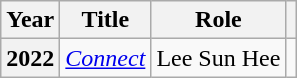<table class="wikitable plainrowheaders">
<tr>
<th scope="col">Year</th>
<th scope="col">Title</th>
<th scope="col">Role</th>
<th scope="col" class="unsortable"></th>
</tr>
<tr>
<th scope="row">2022</th>
<td><em><a href='#'>Connect</a></em></td>
<td>Lee Sun Hee</td>
<td style="text-align:center"></td>
</tr>
</table>
